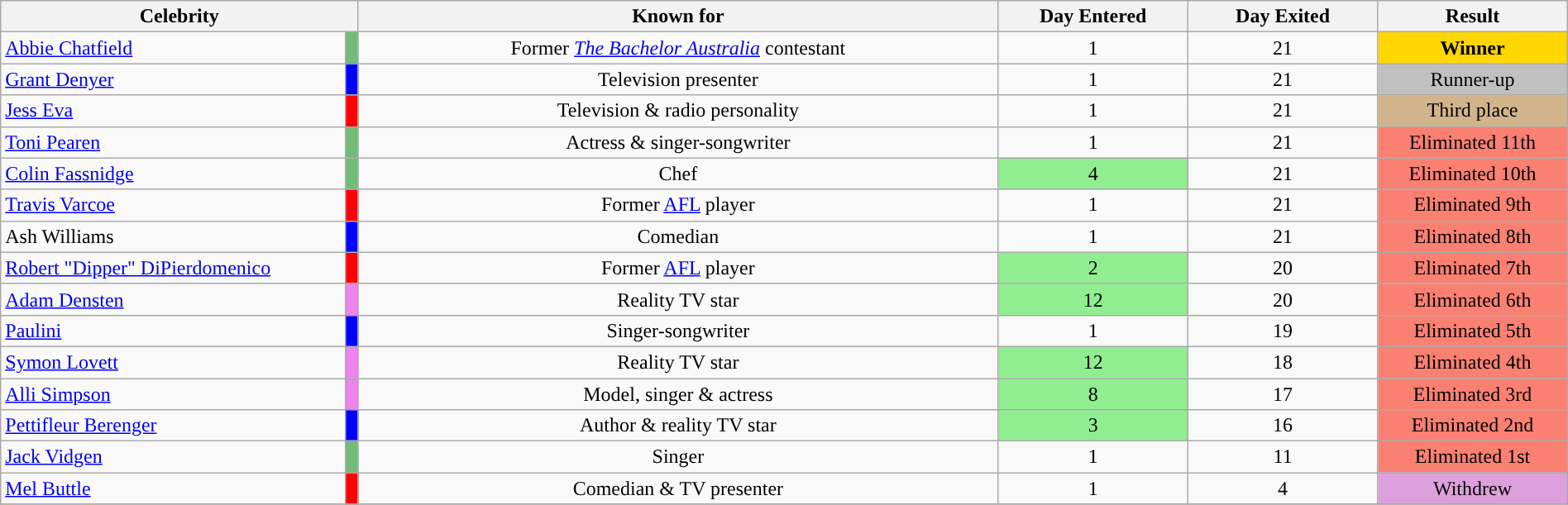<table class="wikitable" style="margin:auto; text-align:center;">
<tr>
<th style="width:15%;" colspan="2">Celebrity</th>
<th style="width:27%;" scope="col">Known for</th>
<th style="width:8%;" scope="col">Day Entered</th>
<th style="width:8%;" scope="col">Day Exited</th>
<th style="width:8%;" scope="col">Result</th>
</tr>
<tr>
<td align=left><a href='#'>Abbie Chatfield</a></td>
<td style=background:#71BC78></td>
<td>Former <em><a href='#'>The Bachelor Australia</a></em> contestant</td>
<td>1</td>
<td>21</td>
<td style=background:gold><strong>Winner</strong></td>
</tr>
<tr>
<td align=left><a href='#'>Grant Denyer</a></td>
<td style=background:blue></td>
<td>Television presenter</td>
<td>1</td>
<td>21</td>
<td style=background:silver>Runner-up</td>
</tr>
<tr>
<td align=left><a href='#'>Jess Eva</a></td>
<td style=background:red></td>
<td>Television & radio personality</td>
<td>1</td>
<td>21</td>
<td style=background:tan>Third place</td>
</tr>
<tr>
<td align=left><a href='#'>Toni Pearen</a></td>
<td style=background:#71BC78></td>
<td>Actress & singer-songwriter</td>
<td>1</td>
<td>21</td>
<td style="background:salmon">Eliminated 11th</td>
</tr>
<tr>
<td align=left><a href='#'>Colin Fassnidge</a></td>
<td style=background:#71BC78></td>
<td>Chef</td>
<td style=background:lightgreen>4</td>
<td>21</td>
<td style="background:salmon">Eliminated 10th</td>
</tr>
<tr>
<td align=left><a href='#'>Travis Varcoe</a></td>
<td style=background:red></td>
<td>Former <a href='#'>AFL</a> player</td>
<td>1</td>
<td>21</td>
<td style="background:salmon">Eliminated 9th</td>
</tr>
<tr>
<td align=left>Ash Williams</td>
<td style=background:blue></td>
<td>Comedian</td>
<td>1</td>
<td>21</td>
<td style="background:salmon">Eliminated 8th</td>
</tr>
<tr>
<td align=left><a href='#'>Robert "Dipper" DiPierdomenico</a></td>
<td style=background:red></td>
<td>Former <a href='#'>AFL</a> player</td>
<td style=background:lightgreen>2</td>
<td>20</td>
<td style="background:salmon">Eliminated 7th</td>
</tr>
<tr>
<td align=left><a href='#'>Adam Densten</a></td>
<td style=background:violet></td>
<td>Reality TV star</td>
<td style=background:lightgreen>12</td>
<td>20</td>
<td style="background:salmon">Eliminated 6th</td>
</tr>
<tr>
<td align=left><a href='#'>Paulini</a></td>
<td style=background:blue></td>
<td>Singer-songwriter</td>
<td>1</td>
<td>19</td>
<td style="background:salmon">Eliminated 5th</td>
</tr>
<tr>
<td align=left><a href='#'>Symon Lovett</a></td>
<td style=background:violet></td>
<td>Reality TV star</td>
<td style=background:lightgreen>12</td>
<td>18</td>
<td style="background:salmon">Eliminated 4th</td>
</tr>
<tr>
<td align=left><a href='#'>Alli Simpson</a></td>
<td style=background:violet></td>
<td>Model, singer & actress</td>
<td style=background:lightgreen>8</td>
<td>17</td>
<td style="background:salmon">Eliminated 3rd</td>
</tr>
<tr>
<td align="left"><a href='#'>Pettifleur Berenger</a></td>
<td style="background:blue"></td>
<td>Author & reality TV star</td>
<td style="background:lightgreen">3</td>
<td>16</td>
<td style="background:salmon">Eliminated 2nd</td>
</tr>
<tr>
<td align=left><a href='#'>Jack Vidgen</a></td>
<td style=background:#71BC78></td>
<td>Singer</td>
<td>1</td>
<td>11</td>
<td style="background:salmon">Eliminated 1st</td>
</tr>
<tr>
<td align=left><a href='#'>Mel Buttle</a></td>
<td style=background:red></td>
<td>Comedian & TV presenter</td>
<td>1</td>
<td>4</td>
<td style="background:plum">Withdrew</td>
</tr>
<tr>
</tr>
</table>
